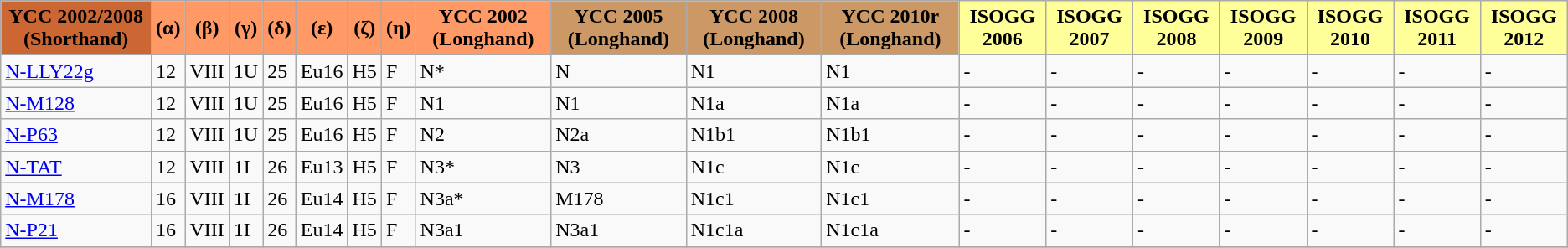<table class="wikitable">
<tr>
<th align="center" style="background:#c63;"><strong>YCC 2002/2008 (Shorthand)</strong></th>
<th align="center" style="background:#f96;"><strong>(α)</strong></th>
<th align="center" style="background:#f96;"><strong>(β)</strong></th>
<th align="center" style="background:#f96;"><strong>(γ)</strong></th>
<td align="center" style="background:#f96;"><strong>(δ)</strong></td>
<td align="center" style="background:#f96;"><strong>(ε)</strong></td>
<td align="center" style="background:#f96;"><strong>(ζ)</strong></td>
<td align="center" style="background:#f96"><strong>(η)</strong></td>
<td align="center" style="background:#f96"><strong>YCC 2002 (Longhand)</strong></td>
<td align="center" style="background:#c96;"><strong>YCC 2005 (Longhand)</strong></td>
<td align="center" style="background:#c96;"><strong>YCC 2008 (Longhand)</strong></td>
<td align="center" style="background:#c96;"><strong>YCC 2010r (Longhand)</strong></td>
<td align="center" style="background:#ff9;"><strong>ISOGG 2006</strong></td>
<td align="center" style="background:#ff9;"><strong>ISOGG 2007</strong></td>
<td align="center" style="background:#ff9;"><strong>ISOGG 2008</strong></td>
<td align="center" style="background:#ff9;"><strong>ISOGG 2009</strong></td>
<td align="center" style="background:#ff9;"><strong>ISOGG 2010</strong></td>
<td align="center" style="background:#ff9;"><strong>ISOGG 2011</strong></td>
<td align="center" style="background:#ff9;"><strong>ISOGG 2012</strong></td>
</tr>
<tr>
<td><a href='#'>N-LLY22g</a></td>
<td>12</td>
<td>VIII</td>
<td>1U</td>
<td>25</td>
<td>Eu16</td>
<td>H5</td>
<td>F</td>
<td>N*</td>
<td>N</td>
<td>N1</td>
<td>N1</td>
<td>-</td>
<td>-</td>
<td>-</td>
<td>-</td>
<td>-</td>
<td>-</td>
<td>-</td>
</tr>
<tr>
<td><a href='#'>N-M128</a></td>
<td>12</td>
<td>VIII</td>
<td>1U</td>
<td>25</td>
<td>Eu16</td>
<td>H5</td>
<td>F</td>
<td>N1</td>
<td>N1</td>
<td>N1a</td>
<td>N1a</td>
<td>-</td>
<td>-</td>
<td>-</td>
<td>-</td>
<td>-</td>
<td>-</td>
<td>-</td>
</tr>
<tr>
<td><a href='#'>N-P63</a></td>
<td>12</td>
<td>VIII</td>
<td>1U</td>
<td>25</td>
<td>Eu16</td>
<td>H5</td>
<td>F</td>
<td>N2</td>
<td>N2a</td>
<td>N1b1</td>
<td>N1b1</td>
<td>-</td>
<td>-</td>
<td>-</td>
<td>-</td>
<td>-</td>
<td>-</td>
<td>-</td>
</tr>
<tr>
<td><a href='#'>N-TAT</a></td>
<td>12</td>
<td>VIII</td>
<td>1I</td>
<td>26</td>
<td>Eu13</td>
<td>H5</td>
<td>F</td>
<td>N3*</td>
<td>N3</td>
<td>N1c</td>
<td>N1c</td>
<td>-</td>
<td>-</td>
<td>-</td>
<td>-</td>
<td>-</td>
<td>-</td>
<td>-</td>
</tr>
<tr>
<td><a href='#'>N-M178</a></td>
<td>16</td>
<td>VIII</td>
<td>1I</td>
<td>26</td>
<td>Eu14</td>
<td>H5</td>
<td>F</td>
<td>N3a*</td>
<td>M178</td>
<td>N1c1</td>
<td>N1c1</td>
<td>-</td>
<td>-</td>
<td>-</td>
<td>-</td>
<td>-</td>
<td>-</td>
<td>-</td>
</tr>
<tr>
<td><a href='#'>N-P21</a></td>
<td>16</td>
<td>VIII</td>
<td>1I</td>
<td>26</td>
<td>Eu14</td>
<td>H5</td>
<td>F</td>
<td>N3a1</td>
<td>N3a1</td>
<td>N1c1a</td>
<td>N1c1a</td>
<td>-</td>
<td>-</td>
<td>-</td>
<td>-</td>
<td>-</td>
<td>-</td>
<td>-</td>
</tr>
<tr>
</tr>
</table>
